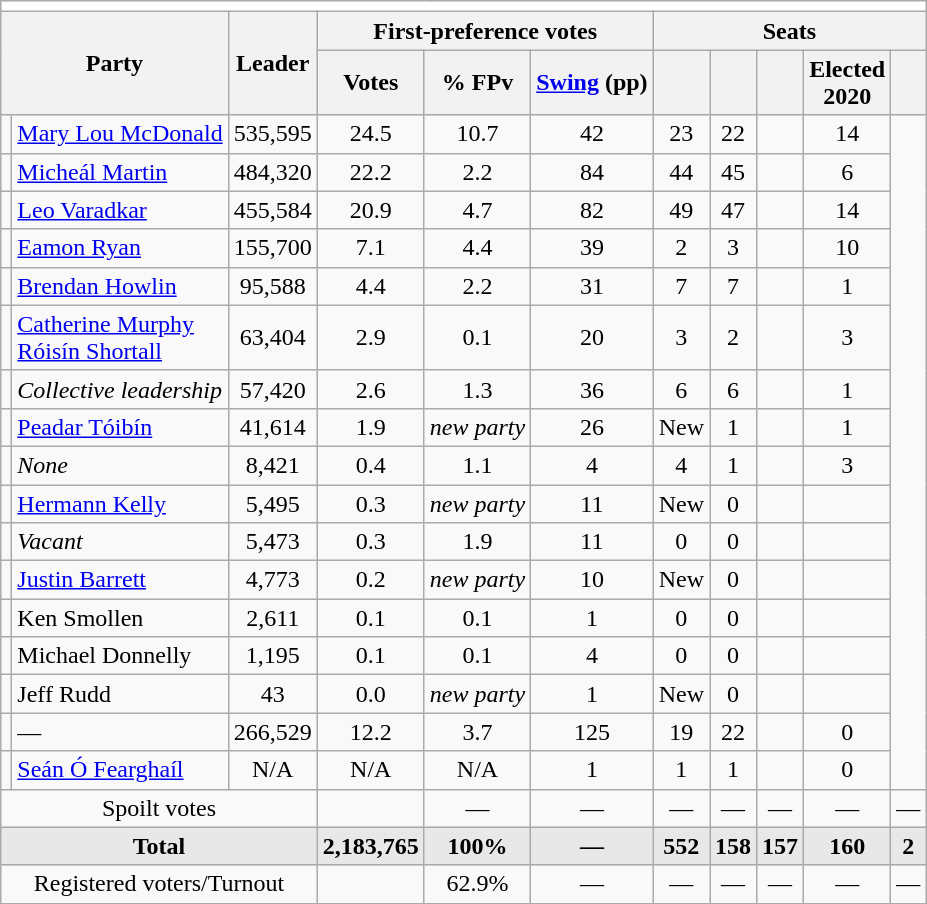<table class="wikitable sortable" style="text-align:center;">
<tr>
<td bgcolor=white colspan=11></td>
</tr>
<tr style=" background-color:#E9E9E9; text-align:center">
<th rowspan="2" colspan="2">Party</th>
<th rowspan="2">Leader</th>
<th colspan="3">First-preference votes</th>
<th colspan="5">Seats</th>
</tr>
<tr style=" background-color:#E9E9E9; text-align:center">
<th data-sort-type="number">Votes</th>
<th data-sort-type="number">% FPv</th>
<th data-sort-type="number"><a href='#'>Swing</a> (pp)</th>
<th data-sort-type="number"><br></th>
<th data-sort-type="number"><a href='#'></a></th>
<th data-sort-type="number"></th>
<th data-sort-type="number">Elected<br>2020</th>
<th data-sort-type="number"></th>
</tr>
<tr>
<td></td>
<td style="text-align:left;" data-sort-value="McDonald"><a href='#'>Mary Lou McDonald</a></td>
<td>535,595</td>
<td>24.5</td>
<td>10.7</td>
<td>42</td>
<td>23</td>
<td>22</td>
<td></td>
<td>14</td>
</tr>
<tr>
<td></td>
<td style="text-align:left;" data-sort-value="Martin"><a href='#'>Micheál Martin</a></td>
<td>484,320</td>
<td>22.2</td>
<td>2.2</td>
<td>84</td>
<td>44</td>
<td>45</td>
<td></td>
<td>6</td>
</tr>
<tr>
<td></td>
<td style="text-align:left;" data-sort-value="Varadker"><a href='#'>Leo Varadkar</a></td>
<td>455,584</td>
<td>20.9</td>
<td>4.7</td>
<td>82</td>
<td>49</td>
<td>47</td>
<td></td>
<td>14</td>
</tr>
<tr>
<td></td>
<td style="text-align:left;" data-sort-value="Ryan"><a href='#'>Eamon Ryan</a></td>
<td>155,700</td>
<td>7.1</td>
<td>4.4</td>
<td>39</td>
<td>2</td>
<td>3</td>
<td></td>
<td>10</td>
</tr>
<tr>
<td></td>
<td style="text-align:left;"  data-sort-value="Howlin"><a href='#'>Brendan Howlin</a></td>
<td>95,588</td>
<td>4.4</td>
<td>2.2</td>
<td>31</td>
<td>7</td>
<td>7</td>
<td></td>
<td>1</td>
</tr>
<tr>
<td></td>
<td style="text-align:left;" nowrap="" data-sort-value="Murphy"><a href='#'>Catherine Murphy</a><br><a href='#'>Róisín Shortall</a></td>
<td>63,404</td>
<td>2.9</td>
<td>0.1</td>
<td>20</td>
<td>3</td>
<td>2</td>
<td></td>
<td>3</td>
</tr>
<tr>
<td></td>
<td style="text-align:left;" data-sort-value="-"><em>Collective leadership</em></td>
<td>57,420</td>
<td>2.6</td>
<td>1.3</td>
<td>36</td>
<td>6</td>
<td>6</td>
<td></td>
<td>1</td>
</tr>
<tr>
<td></td>
<td style="text-align:left;" data-sort-value="Tóibín"><a href='#'>Peadar Tóibín</a></td>
<td>41,614</td>
<td>1.9</td>
<td><em>new party</em></td>
<td>26</td>
<td data-sort-value="0">New</td>
<td>1</td>
<td></td>
<td>1</td>
</tr>
<tr>
<td></td>
<td style="text-align:left;" data-sort-value="-"><em>None</em></td>
<td>8,421</td>
<td>0.4</td>
<td>1.1</td>
<td>4</td>
<td>4</td>
<td>1</td>
<td></td>
<td>3</td>
</tr>
<tr>
<td></td>
<td style="text-align:left;" data-sort-value="Kelly"><a href='#'>Hermann Kelly</a></td>
<td>5,495</td>
<td>0.3</td>
<td><em>new party</em></td>
<td>11</td>
<td data-sort-value="0">New</td>
<td>0</td>
<td></td>
<td></td>
</tr>
<tr>
<td></td>
<td style="text-align:left;" data-sort-value="-"><em>Vacant</em></td>
<td>5,473</td>
<td>0.3</td>
<td>1.9</td>
<td>11</td>
<td>0</td>
<td>0</td>
<td></td>
<td></td>
</tr>
<tr>
<td></td>
<td style="text-align:left;" data-sort-value="Barrett"><a href='#'>Justin Barrett</a></td>
<td>4,773</td>
<td>0.2</td>
<td><em>new party</em></td>
<td>10</td>
<td data-sort-value="0">New</td>
<td>0</td>
<td></td>
<td></td>
</tr>
<tr>
<td></td>
<td style="text-align:left;" data-sort-value="Smollen">Ken Smollen</td>
<td>2,611</td>
<td>0.1</td>
<td>0.1</td>
<td>1</td>
<td>0</td>
<td>0</td>
<td></td>
<td></td>
</tr>
<tr>
<td></td>
<td style="text-align:left;" data-sort-value="Donnelly">Michael Donnelly</td>
<td>1,195</td>
<td>0.1</td>
<td>0.1</td>
<td>4</td>
<td>0</td>
<td>0</td>
<td></td>
<td></td>
</tr>
<tr>
<td></td>
<td style="text-align:left;" data-sort-value="Rudd">Jeff Rudd</td>
<td>43</td>
<td>0.0</td>
<td><em>new party</em></td>
<td>1</td>
<td data-sort-value="0">New</td>
<td>0</td>
<td></td>
<td></td>
</tr>
<tr>
<td></td>
<td style="text-align:left;">—</td>
<td>266,529</td>
<td>12.2</td>
<td>3.7</td>
<td>125</td>
<td>19</td>
<td>22</td>
<td></td>
<td>0</td>
</tr>
<tr>
<td></td>
<td style="text-align:left;" data-sort-value="Ó Fearghaíl"><a href='#'>Seán Ó Fearghaíl</a></td>
<td>N/A</td>
<td>N/A</td>
<td>N/A</td>
<td>1</td>
<td>1</td>
<td>1</td>
<td></td>
<td>0</td>
</tr>
<tr>
<td colspan=3>Spoilt votes</td>
<td></td>
<td>—</td>
<td>—</td>
<td>—</td>
<td>—</td>
<td>—</td>
<td>—</td>
<td>—</td>
</tr>
<tr class="sortbottom" style="font-weight:bold; background:rgb(232,232,232);">
<td colspan=3>Total</td>
<td>2,183,765</td>
<td>100%</td>
<td>—</td>
<td>552</td>
<td>158</td>
<td>157</td>
<td>160</td>
<td>2</td>
</tr>
<tr>
<td colspan=3>Registered voters/Turnout</td>
<td></td>
<td>62.9%</td>
<td>—</td>
<td>—</td>
<td>—</td>
<td>—</td>
<td>—</td>
<td>—</td>
</tr>
<tr>
</tr>
</table>
